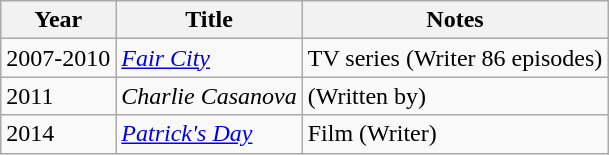<table class="wikitable sortable">
<tr>
<th>Year</th>
<th>Title</th>
<th class="unsortable">Notes</th>
</tr>
<tr>
<td>2007-2010</td>
<td><em><a href='#'>Fair City</a></em></td>
<td>TV series (Writer 86 episodes)</td>
</tr>
<tr>
<td>2011</td>
<td><em>Charlie Casanova </em></td>
<td>(Written by)</td>
</tr>
<tr>
<td>2014</td>
<td><em><a href='#'>Patrick's Day</a></em></td>
<td>Film (Writer)</td>
</tr>
</table>
